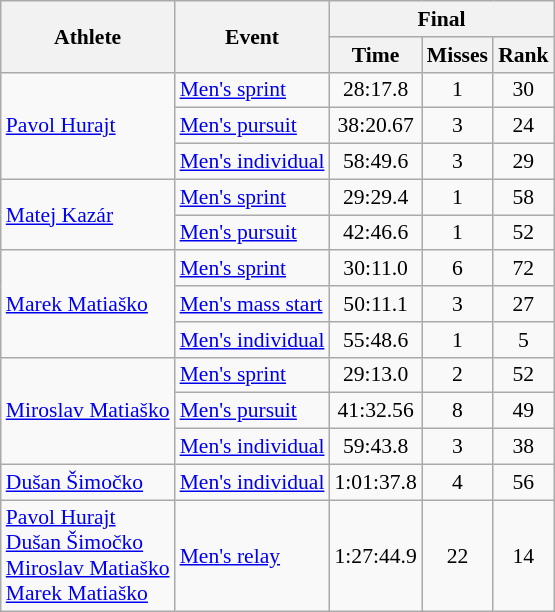<table class="wikitable" style="font-size:90%">
<tr>
<th rowspan="2">Athlete</th>
<th rowspan="2">Event</th>
<th colspan="3">Final</th>
</tr>
<tr>
<th>Time</th>
<th>Misses</th>
<th>Rank</th>
</tr>
<tr>
<td rowspan=3><a href='#'>Pavol Hurajt</a></td>
<td><a href='#'>Men's sprint</a></td>
<td align="center">28:17.8</td>
<td align="center">1</td>
<td align="center">30</td>
</tr>
<tr>
<td><a href='#'>Men's pursuit</a></td>
<td align="center">38:20.67</td>
<td align="center">3</td>
<td align="center">24</td>
</tr>
<tr>
<td><a href='#'>Men's individual</a></td>
<td align="center">58:49.6</td>
<td align="center">3</td>
<td align="center">29</td>
</tr>
<tr>
<td rowspan=2><a href='#'>Matej Kazár</a></td>
<td><a href='#'>Men's sprint</a></td>
<td align="center">29:29.4</td>
<td align="center">1</td>
<td align="center">58</td>
</tr>
<tr>
<td><a href='#'>Men's pursuit</a></td>
<td align="center">42:46.6</td>
<td align="center">1</td>
<td align="center">52</td>
</tr>
<tr>
<td rowspan=3><a href='#'>Marek Matiaško</a></td>
<td><a href='#'>Men's sprint</a></td>
<td align="center">30:11.0</td>
<td align="center">6</td>
<td align="center">72</td>
</tr>
<tr>
<td><a href='#'>Men's mass start</a></td>
<td align="center">50:11.1</td>
<td align="center">3</td>
<td align="center">27</td>
</tr>
<tr>
<td><a href='#'>Men's individual</a></td>
<td align="center">55:48.6</td>
<td align="center">1</td>
<td align="center">5</td>
</tr>
<tr>
<td rowspan=3><a href='#'>Miroslav Matiaško</a></td>
<td><a href='#'>Men's sprint</a></td>
<td align="center">29:13.0</td>
<td align="center">2</td>
<td align="center">52</td>
</tr>
<tr>
<td><a href='#'>Men's pursuit</a></td>
<td align="center">41:32.56</td>
<td align="center">8</td>
<td align="center">49</td>
</tr>
<tr>
<td><a href='#'>Men's individual</a></td>
<td align="center">59:43.8</td>
<td align="center">3</td>
<td align="center">38</td>
</tr>
<tr>
<td><a href='#'>Dušan Šimočko</a></td>
<td><a href='#'>Men's individual</a></td>
<td align="center">1:01:37.8</td>
<td align="center">4</td>
<td align="center">56</td>
</tr>
<tr>
<td><a href='#'>Pavol Hurajt</a><br> <a href='#'>Dušan Šimočko</a><br><a href='#'>Miroslav Matiaško</a><br><a href='#'>Marek Matiaško</a></td>
<td><a href='#'>Men's relay</a></td>
<td align="center">1:27:44.9</td>
<td align="center">22</td>
<td align="center">14</td>
</tr>
</table>
